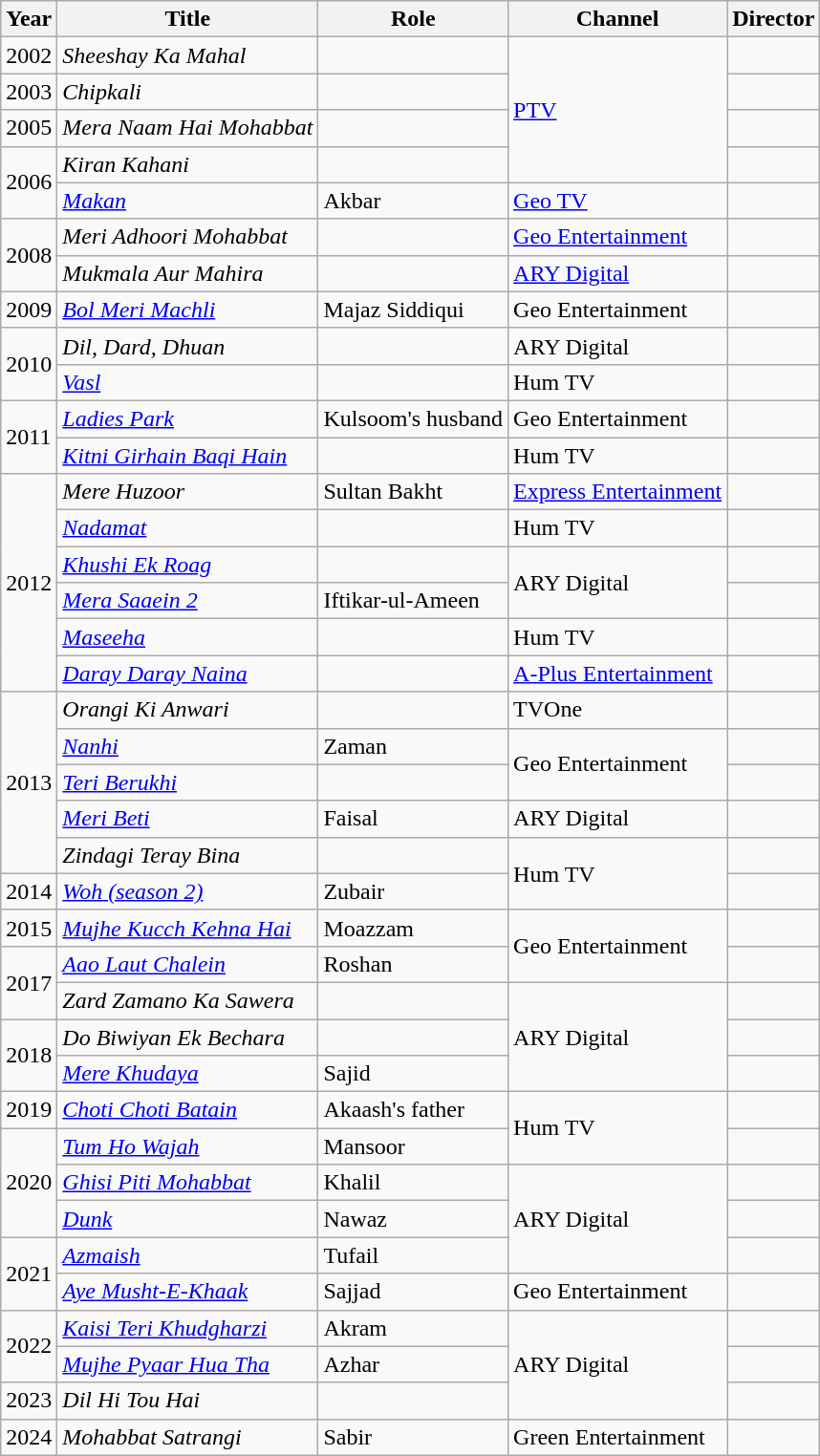<table class="wikitable sortable">
<tr>
<th>Year</th>
<th>Title</th>
<th>Role</th>
<th>Channel</th>
<th>Director</th>
</tr>
<tr>
<td>2002</td>
<td><em>Sheeshay Ka Mahal</em></td>
<td></td>
<td rowspan="4"><a href='#'>PTV</a></td>
<td></td>
</tr>
<tr>
<td>2003</td>
<td><em>Chipkali</em></td>
<td></td>
<td></td>
</tr>
<tr>
<td>2005</td>
<td><em>Mera Naam Hai Mohabbat</em></td>
<td></td>
<td></td>
</tr>
<tr>
<td rowspan="2">2006</td>
<td><em>Kiran Kahani</em></td>
<td></td>
<td></td>
</tr>
<tr>
<td><em><a href='#'>Makan</a></em></td>
<td>Akbar</td>
<td><a href='#'>Geo TV</a></td>
<td></td>
</tr>
<tr>
<td rowspan="2">2008</td>
<td><em>Meri Adhoori Mohabbat</em></td>
<td></td>
<td><a href='#'>Geo Entertainment</a></td>
<td></td>
</tr>
<tr>
<td><em>Mukmala Aur Mahira</em></td>
<td></td>
<td><a href='#'>ARY Digital</a></td>
<td></td>
</tr>
<tr>
<td>2009</td>
<td><em><a href='#'>Bol Meri Machli</a></em></td>
<td>Majaz Siddiqui</td>
<td>Geo Entertainment</td>
<td></td>
</tr>
<tr>
<td rowspan="2">2010</td>
<td><em>Dil, Dard, Dhuan</em></td>
<td></td>
<td>ARY Digital</td>
<td></td>
</tr>
<tr>
<td><em><a href='#'>Vasl</a></em></td>
<td></td>
<td>Hum TV</td>
<td></td>
</tr>
<tr>
<td rowspan="2">2011</td>
<td><em><a href='#'>Ladies Park</a></em></td>
<td>Kulsoom's husband</td>
<td>Geo Entertainment</td>
<td></td>
</tr>
<tr>
<td><em><a href='#'>Kitni Girhain Baqi Hain</a></em></td>
<td></td>
<td>Hum TV</td>
<td></td>
</tr>
<tr>
<td rowspan="6">2012</td>
<td><em>Mere Huzoor</em></td>
<td>Sultan Bakht</td>
<td><a href='#'>Express Entertainment</a></td>
<td></td>
</tr>
<tr>
<td><em><a href='#'>Nadamat</a></em></td>
<td></td>
<td>Hum TV</td>
<td></td>
</tr>
<tr>
<td><em><a href='#'>Khushi Ek Roag</a></em></td>
<td></td>
<td rowspan="2">ARY Digital</td>
<td></td>
</tr>
<tr>
<td><em><a href='#'>Mera Saaein 2</a></em></td>
<td>Iftikar-ul-Ameen</td>
<td></td>
</tr>
<tr>
<td><em><a href='#'>Maseeha</a></em></td>
<td></td>
<td>Hum TV</td>
<td></td>
</tr>
<tr>
<td><em><a href='#'>Daray Daray Naina</a></em></td>
<td></td>
<td><a href='#'>A-Plus Entertainment</a></td>
<td></td>
</tr>
<tr>
<td rowspan="5">2013</td>
<td><em>Orangi Ki Anwari</em></td>
<td></td>
<td>TVOne</td>
<td></td>
</tr>
<tr>
<td><em><a href='#'>Nanhi</a></em></td>
<td>Zaman</td>
<td rowspan="2">Geo Entertainment</td>
<td></td>
</tr>
<tr>
<td><em><a href='#'>Teri Berukhi</a></em></td>
<td></td>
<td></td>
</tr>
<tr>
<td><em><a href='#'>Meri Beti</a></em></td>
<td>Faisal</td>
<td>ARY Digital</td>
<td></td>
</tr>
<tr>
<td><em>Zindagi Teray Bina</em></td>
<td></td>
<td rowspan="2">Hum TV</td>
<td></td>
</tr>
<tr>
<td>2014</td>
<td><em><a href='#'>Woh (season 2)</a></em></td>
<td>Zubair</td>
<td></td>
</tr>
<tr>
<td>2015</td>
<td><em><a href='#'>Mujhe Kucch Kehna Hai</a></em></td>
<td>Moazzam</td>
<td rowspan="2">Geo Entertainment</td>
<td></td>
</tr>
<tr>
<td rowspan="2">2017</td>
<td><em><a href='#'>Aao Laut Chalein</a></em></td>
<td>Roshan</td>
<td></td>
</tr>
<tr>
<td><em>Zard Zamano Ka Sawera</em></td>
<td></td>
<td rowspan="3">ARY Digital</td>
<td></td>
</tr>
<tr>
<td rowspan="2">2018</td>
<td><em>Do Biwiyan Ek Bechara</em></td>
<td></td>
<td></td>
</tr>
<tr>
<td><em><a href='#'>Mere Khudaya</a></em></td>
<td>Sajid</td>
<td></td>
</tr>
<tr>
<td>2019</td>
<td><em><a href='#'>Choti Choti Batain</a></em></td>
<td>Akaash's father</td>
<td rowspan="2">Hum TV</td>
<td></td>
</tr>
<tr>
<td rowspan="3">2020</td>
<td><em><a href='#'>Tum Ho Wajah</a></em></td>
<td>Mansoor</td>
<td></td>
</tr>
<tr>
<td><em><a href='#'>Ghisi Piti Mohabbat</a></em></td>
<td>Khalil</td>
<td rowspan="3">ARY Digital</td>
<td></td>
</tr>
<tr>
<td><em><a href='#'>Dunk</a></em></td>
<td>Nawaz</td>
<td></td>
</tr>
<tr>
<td rowspan="2">2021</td>
<td><em><a href='#'>Azmaish</a></em></td>
<td>Tufail</td>
<td></td>
</tr>
<tr>
<td><em><a href='#'>Aye Musht-E-Khaak</a></em></td>
<td>Sajjad</td>
<td>Geo Entertainment</td>
<td></td>
</tr>
<tr>
<td rowspan="2">2022</td>
<td><em><a href='#'>Kaisi Teri Khudgharzi</a></em></td>
<td>Akram</td>
<td rowspan="3">ARY Digital</td>
<td></td>
</tr>
<tr>
<td><em><a href='#'>Mujhe Pyaar Hua Tha</a></em></td>
<td>Azhar</td>
<td></td>
</tr>
<tr>
<td>2023</td>
<td><em>Dil Hi Tou Hai</em></td>
<td></td>
<td></td>
</tr>
<tr>
<td>2024</td>
<td><em>Mohabbat Satrangi</em></td>
<td>Sabir</td>
<td>Green Entertainment</td>
<td></td>
</tr>
</table>
